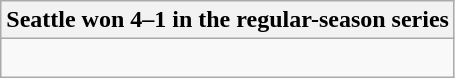<table class="wikitable collapsible collapsed">
<tr>
<th>Seattle won 4–1 in the regular-season series</th>
</tr>
<tr>
<td><br>



</td>
</tr>
</table>
